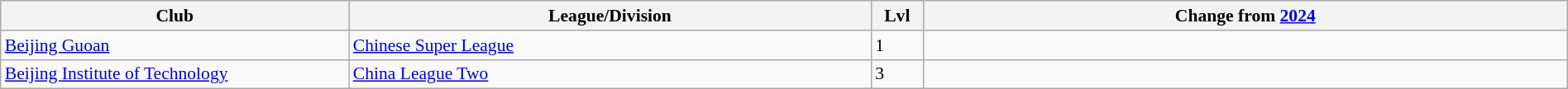<table class="wikitable sortable" width="100%" style="font-size:90%">
<tr>
<th width="20%">Club</th>
<th width="30%">League/Division</th>
<th width="3%">Lvl</th>
<th width="37%">Change from <a href='#'>2024</a></th>
</tr>
<tr>
<td><a href='#'>Beijing Guoan</a></td>
<td><a href='#'>Chinese Super League</a></td>
<td>1</td>
<td></td>
</tr>
<tr>
<td><a href='#'>Beijing Institute of Technology</a></td>
<td><a href='#'>China League Two</a></td>
<td>3</td>
<td></td>
</tr>
</table>
